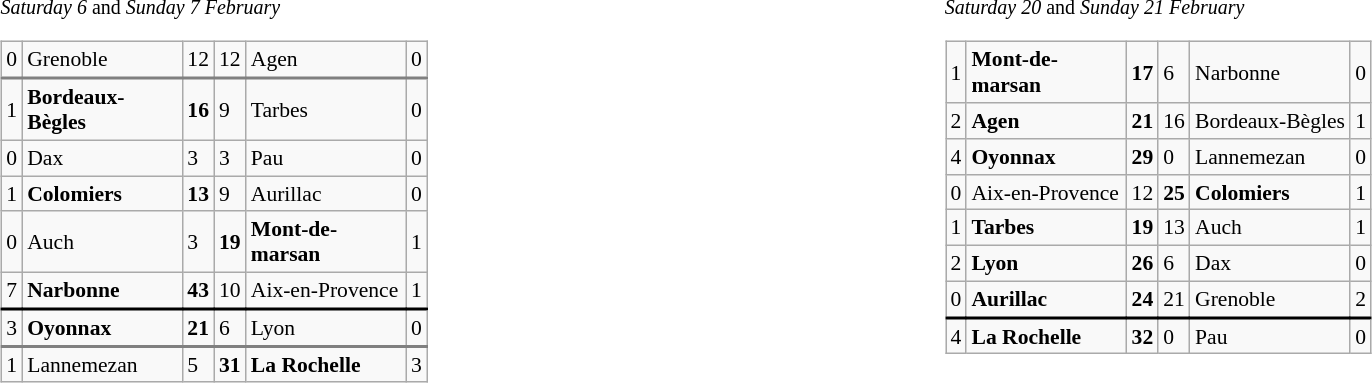<table width="100%" align="center" border="0" cellpadding="0" cellspacing="5">
<tr valign="top" align="left">
<td width="50%"><br><small><em>Saturday 6</em> and <em>Sunday 7 February</em></small><table class="wikitable gauche" cellpadding="0" cellspacing="0" style="font-size:90%;">
<tr style="border-bottom:2px solid grey;">
<td>0</td>
<td width="100px">Grenoble</td>
<td>12</td>
<td>12</td>
<td width="100px">Agen</td>
<td>0</td>
</tr>
<tr>
<td>1</td>
<td><strong>Bordeaux-Bègles</strong></td>
<td><strong>16</strong></td>
<td>9</td>
<td>Tarbes</td>
<td>0</td>
</tr>
<tr>
<td>0</td>
<td>Dax</td>
<td>3</td>
<td>3</td>
<td>Pau</td>
<td>0</td>
</tr>
<tr>
<td>1</td>
<td><strong>Colomiers</strong></td>
<td><strong>13</strong></td>
<td>9</td>
<td>Aurillac</td>
<td>0</td>
</tr>
<tr>
<td>0</td>
<td>Auch</td>
<td>3</td>
<td><strong>19</strong></td>
<td><strong>Mont-de-marsan</strong></td>
<td>1</td>
</tr>
<tr style="border-bottom:2px solid black;">
<td>7</td>
<td><strong>Narbonne</strong></td>
<td><strong>43</strong></td>
<td>10</td>
<td>Aix-en-Provence</td>
<td>1</td>
</tr>
<tr style="border-bottom:2px solid grey;">
<td>3</td>
<td><strong>Oyonnax</strong></td>
<td><strong>21</strong></td>
<td>6</td>
<td>Lyon</td>
<td>0</td>
</tr>
<tr>
<td>1</td>
<td>Lannemezan</td>
<td>5</td>
<td><strong>31</strong></td>
<td><strong>La Rochelle</strong></td>
<td>3</td>
</tr>
</table>
</td>
<td width="50%"><br><small><em>Saturday 20</em> and <em>Sunday 21 February</em></small><table class="wikitable gauche" cellpadding="0" cellspacing="0" style="font-size:90%;">
<tr>
<td>1</td>
<td width="100px"><strong>Mont-de-marsan</strong></td>
<td><strong>17</strong></td>
<td>6</td>
<td width="100px">Narbonne</td>
<td>0</td>
</tr>
<tr>
<td>2</td>
<td><strong>Agen</strong></td>
<td><strong>21</strong></td>
<td>16</td>
<td>Bordeaux-Bègles</td>
<td>1</td>
</tr>
<tr>
<td>4</td>
<td><strong>Oyonnax</strong></td>
<td><strong>29</strong></td>
<td>0</td>
<td>Lannemezan</td>
<td>0</td>
</tr>
<tr>
<td>0</td>
<td>Aix-en-Provence</td>
<td>12</td>
<td><strong>25</strong></td>
<td><strong>Colomiers</strong></td>
<td>1</td>
</tr>
<tr>
<td>1</td>
<td><strong>Tarbes</strong></td>
<td><strong>19</strong></td>
<td>13</td>
<td>Auch</td>
<td>1</td>
</tr>
<tr>
<td>2</td>
<td><strong>Lyon</strong></td>
<td><strong>26</strong></td>
<td>6</td>
<td>Dax</td>
<td>0</td>
</tr>
<tr style="border-bottom:2px solid black;">
<td>0</td>
<td><strong>Aurillac</strong></td>
<td><strong>24</strong></td>
<td>21</td>
<td>Grenoble</td>
<td>2</td>
</tr>
<tr>
<td>4</td>
<td><strong>La Rochelle</strong></td>
<td><strong>32</strong></td>
<td>0</td>
<td>Pau</td>
<td>0</td>
</tr>
</table>
</td>
</tr>
</table>
